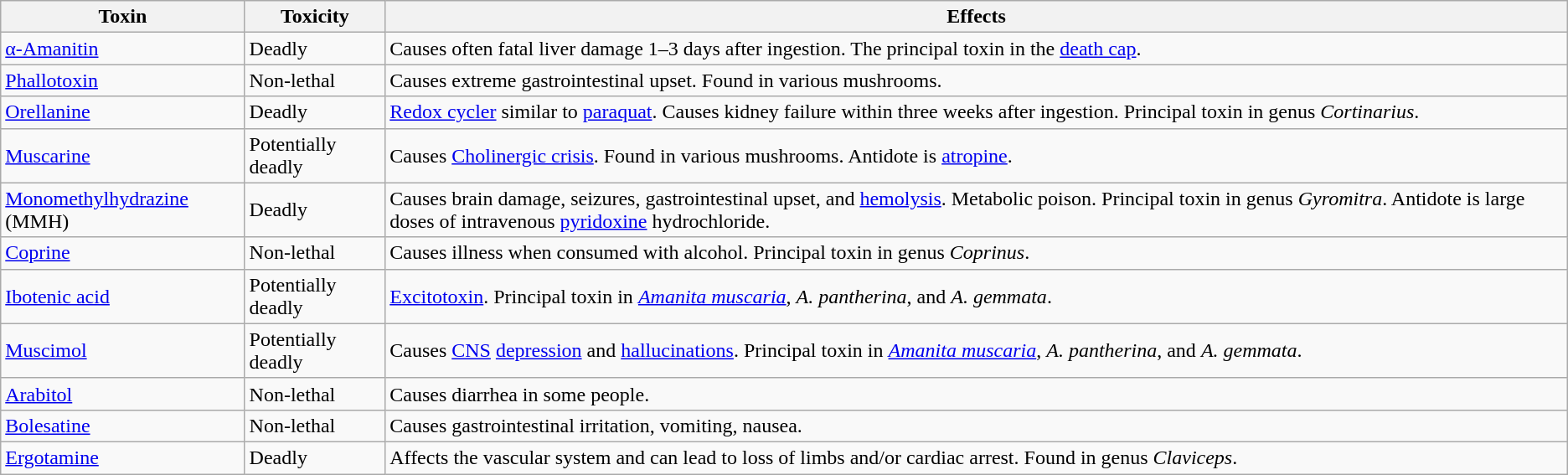<table class="wikitable">
<tr>
<th>Toxin</th>
<th>Toxicity</th>
<th>Effects</th>
</tr>
<tr>
<td><a href='#'>α-Amanitin</a></td>
<td>Deadly</td>
<td>Causes often fatal liver damage 1–3 days after ingestion. The principal toxin in the <a href='#'>death cap</a>.</td>
</tr>
<tr>
<td><a href='#'>Phallotoxin</a></td>
<td>Non-lethal</td>
<td>Causes extreme gastrointestinal upset. Found in various mushrooms.</td>
</tr>
<tr>
<td><a href='#'>Orellanine</a></td>
<td>Deadly</td>
<td><a href='#'>Redox cycler</a> similar to <a href='#'>paraquat</a>. Causes kidney failure within three weeks after ingestion. Principal toxin in genus <em>Cortinarius</em>.</td>
</tr>
<tr>
<td><a href='#'>Muscarine</a></td>
<td>Potentially deadly</td>
<td>Causes <a href='#'>Cholinergic crisis</a>. Found in various mushrooms. Antidote is <a href='#'>atropine</a>.</td>
</tr>
<tr>
<td><a href='#'>Monomethylhydrazine</a> (MMH)</td>
<td>Deadly</td>
<td>Causes brain damage, seizures, gastrointestinal upset, and <a href='#'>hemolysis</a>. Metabolic poison. Principal toxin in genus <em>Gyromitra</em>. Antidote is large doses of intravenous <a href='#'>pyridoxine</a> hydrochloride.</td>
</tr>
<tr>
<td><a href='#'>Coprine</a></td>
<td>Non-lethal</td>
<td>Causes illness when consumed with alcohol. Principal toxin in genus <em>Coprinus</em>.</td>
</tr>
<tr>
<td><a href='#'>Ibotenic acid</a></td>
<td>Potentially deadly</td>
<td><a href='#'>Excitotoxin</a>. Principal toxin in <em><a href='#'>Amanita muscaria</a></em>, <em>A. pantherina</em>, and <em>A. gemmata</em>.</td>
</tr>
<tr>
<td><a href='#'>Muscimol</a></td>
<td>Potentially deadly</td>
<td>Causes <a href='#'>CNS</a> <a href='#'>depression</a> and <a href='#'>hallucinations</a>. Principal toxin in <em><a href='#'>Amanita muscaria</a></em>, <em>A. pantherina</em>, and <em>A. gemmata</em>.</td>
</tr>
<tr>
<td><a href='#'>Arabitol</a></td>
<td>Non-lethal</td>
<td>Causes diarrhea in some people.</td>
</tr>
<tr>
<td><a href='#'>Bolesatine</a></td>
<td>Non-lethal</td>
<td>Causes gastrointestinal irritation, vomiting, nausea.</td>
</tr>
<tr>
<td><a href='#'>Ergotamine</a></td>
<td>Deadly</td>
<td>Affects the vascular system and can lead to loss of limbs and/or cardiac arrest. Found in genus <em>Claviceps</em>.</td>
</tr>
</table>
